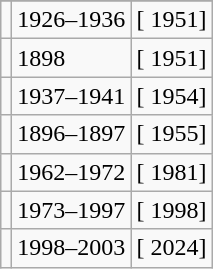<table class="wikitable sortable">
<tr>
</tr>
<tr>
<td></td>
<td>1926–1936</td>
<td>[ 1951]</td>
</tr>
<tr>
<td></td>
<td>1898</td>
<td>[ 1951]</td>
</tr>
<tr>
<td></td>
<td>1937–1941</td>
<td>[ 1954]</td>
</tr>
<tr>
<td></td>
<td>1896–1897</td>
<td>[ 1955]</td>
</tr>
<tr>
<td></td>
<td>1962–1972</td>
<td>[ 1981]</td>
</tr>
<tr>
<td></td>
<td>1973–1997</td>
<td>[ 1998]</td>
</tr>
<tr>
<td></td>
<td>1998–2003</td>
<td>[ 2024]</td>
</tr>
</table>
